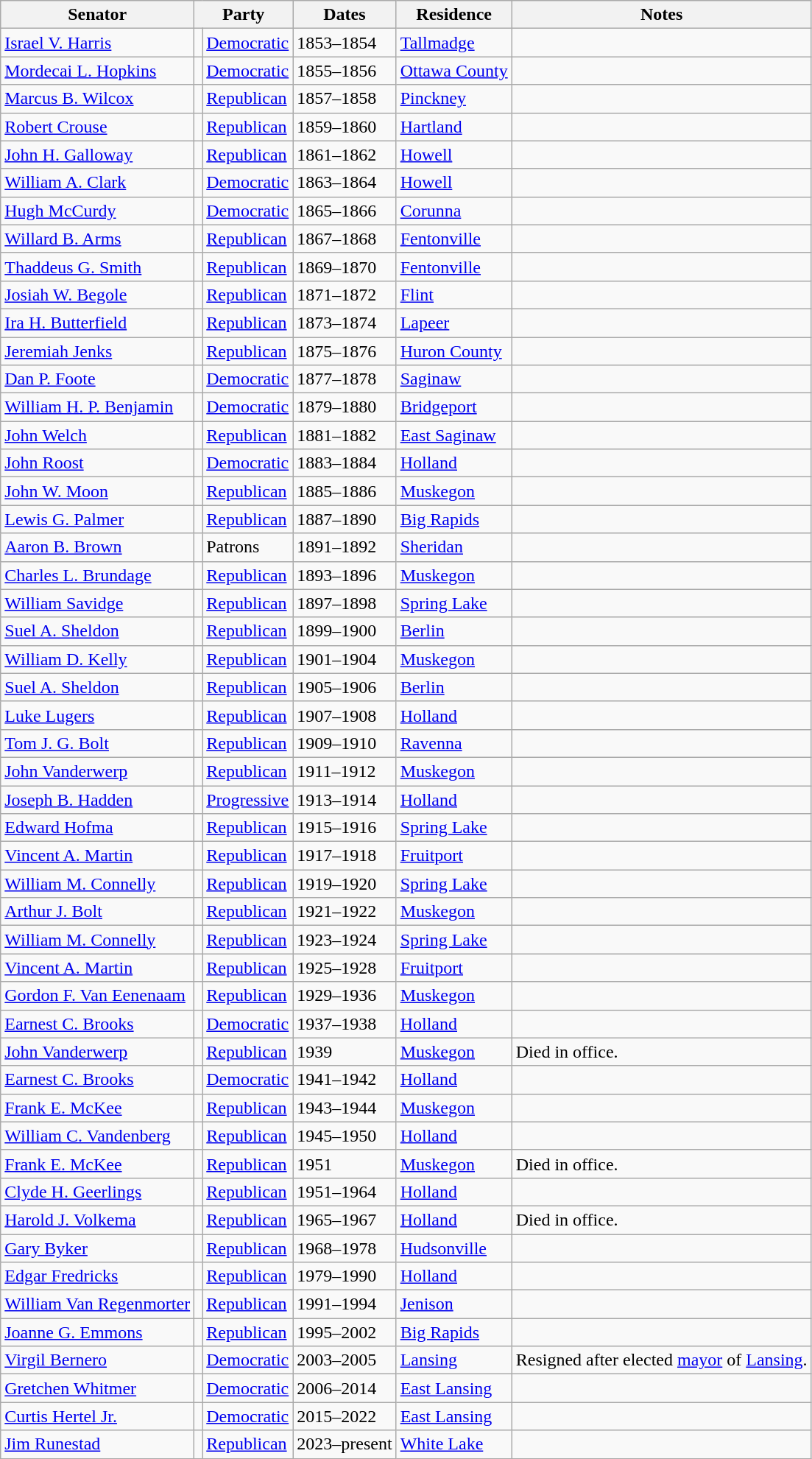<table class=wikitable>
<tr valign=bottom>
<th>Senator</th>
<th colspan="2">Party</th>
<th>Dates</th>
<th>Residence</th>
<th>Notes</th>
</tr>
<tr>
<td><a href='#'>Israel V. Harris</a></td>
<td bgcolor=></td>
<td><a href='#'>Democratic</a></td>
<td>1853–1854</td>
<td><a href='#'>Tallmadge</a></td>
<td></td>
</tr>
<tr>
<td><a href='#'>Mordecai L. Hopkins</a></td>
<td bgcolor=></td>
<td><a href='#'>Democratic</a></td>
<td>1855–1856</td>
<td><a href='#'>Ottawa County</a></td>
<td></td>
</tr>
<tr>
<td><a href='#'>Marcus B. Wilcox</a></td>
<td bgcolor=></td>
<td><a href='#'>Republican</a></td>
<td>1857–1858</td>
<td><a href='#'>Pinckney</a></td>
<td></td>
</tr>
<tr>
<td><a href='#'>Robert Crouse</a></td>
<td bgcolor=></td>
<td><a href='#'>Republican</a></td>
<td>1859–1860</td>
<td><a href='#'>Hartland</a></td>
<td></td>
</tr>
<tr>
<td><a href='#'>John H. Galloway</a></td>
<td bgcolor=></td>
<td><a href='#'>Republican</a></td>
<td>1861–1862</td>
<td><a href='#'>Howell</a></td>
<td></td>
</tr>
<tr>
<td><a href='#'>William A. Clark</a></td>
<td bgcolor=></td>
<td><a href='#'>Democratic</a></td>
<td>1863–1864</td>
<td><a href='#'>Howell</a></td>
<td></td>
</tr>
<tr>
<td><a href='#'>Hugh McCurdy</a></td>
<td bgcolor=></td>
<td><a href='#'>Democratic</a></td>
<td>1865–1866</td>
<td><a href='#'>Corunna</a></td>
<td></td>
</tr>
<tr>
<td><a href='#'>Willard B. Arms</a></td>
<td bgcolor=></td>
<td><a href='#'>Republican</a></td>
<td>1867–1868</td>
<td><a href='#'>Fentonville</a></td>
<td></td>
</tr>
<tr>
<td><a href='#'>Thaddeus G. Smith</a></td>
<td bgcolor=></td>
<td><a href='#'>Republican</a></td>
<td>1869–1870</td>
<td><a href='#'>Fentonville</a></td>
<td></td>
</tr>
<tr>
<td><a href='#'>Josiah W. Begole</a></td>
<td bgcolor=></td>
<td><a href='#'>Republican</a></td>
<td>1871–1872</td>
<td><a href='#'>Flint</a></td>
<td></td>
</tr>
<tr>
<td><a href='#'>Ira H. Butterfield</a></td>
<td bgcolor=></td>
<td><a href='#'>Republican</a></td>
<td>1873–1874</td>
<td><a href='#'>Lapeer</a></td>
<td></td>
</tr>
<tr>
<td><a href='#'>Jeremiah Jenks</a></td>
<td bgcolor=></td>
<td><a href='#'>Republican</a></td>
<td>1875–1876</td>
<td><a href='#'>Huron County</a></td>
<td></td>
</tr>
<tr>
<td><a href='#'>Dan P. Foote</a></td>
<td bgcolor=></td>
<td><a href='#'>Democratic</a></td>
<td>1877–1878</td>
<td><a href='#'>Saginaw</a></td>
<td></td>
</tr>
<tr>
<td><a href='#'>William H. P. Benjamin</a></td>
<td bgcolor=></td>
<td><a href='#'>Democratic</a></td>
<td>1879–1880</td>
<td><a href='#'>Bridgeport</a></td>
<td></td>
</tr>
<tr>
<td><a href='#'>John Welch</a></td>
<td bgcolor=></td>
<td><a href='#'>Republican</a></td>
<td>1881–1882</td>
<td><a href='#'>East Saginaw</a></td>
<td></td>
</tr>
<tr>
<td><a href='#'>John Roost</a></td>
<td bgcolor=></td>
<td><a href='#'>Democratic</a></td>
<td>1883–1884</td>
<td><a href='#'>Holland</a></td>
<td></td>
</tr>
<tr>
<td><a href='#'>John W. Moon</a></td>
<td bgcolor=></td>
<td><a href='#'>Republican</a></td>
<td>1885–1886</td>
<td><a href='#'>Muskegon</a></td>
<td></td>
</tr>
<tr>
<td><a href='#'>Lewis G. Palmer</a></td>
<td bgcolor=></td>
<td><a href='#'>Republican</a></td>
<td>1887–1890</td>
<td><a href='#'>Big Rapids</a></td>
<td></td>
</tr>
<tr>
<td><a href='#'>Aaron B. Brown</a></td>
<td bgcolor=></td>
<td>Patrons</td>
<td>1891–1892</td>
<td><a href='#'>Sheridan</a></td>
<td></td>
</tr>
<tr>
<td><a href='#'>Charles L. Brundage</a></td>
<td bgcolor=></td>
<td><a href='#'>Republican</a></td>
<td>1893–1896</td>
<td><a href='#'>Muskegon</a></td>
<td></td>
</tr>
<tr>
<td><a href='#'>William Savidge</a></td>
<td bgcolor=></td>
<td><a href='#'>Republican</a></td>
<td>1897–1898</td>
<td><a href='#'>Spring Lake</a></td>
<td></td>
</tr>
<tr>
<td><a href='#'>Suel A. Sheldon</a></td>
<td bgcolor=></td>
<td><a href='#'>Republican</a></td>
<td>1899–1900</td>
<td><a href='#'>Berlin</a></td>
<td></td>
</tr>
<tr>
<td><a href='#'>William D. Kelly</a></td>
<td bgcolor=></td>
<td><a href='#'>Republican</a></td>
<td>1901–1904</td>
<td><a href='#'>Muskegon</a></td>
<td></td>
</tr>
<tr>
<td><a href='#'>Suel A. Sheldon</a></td>
<td bgcolor=></td>
<td><a href='#'>Republican</a></td>
<td>1905–1906</td>
<td><a href='#'>Berlin</a></td>
<td></td>
</tr>
<tr>
<td><a href='#'>Luke Lugers</a></td>
<td bgcolor=></td>
<td><a href='#'>Republican</a></td>
<td>1907–1908</td>
<td><a href='#'>Holland</a></td>
<td></td>
</tr>
<tr>
<td><a href='#'>Tom J. G. Bolt</a></td>
<td bgcolor=></td>
<td><a href='#'>Republican</a></td>
<td>1909–1910</td>
<td><a href='#'>Ravenna</a></td>
<td></td>
</tr>
<tr>
<td><a href='#'>John Vanderwerp</a></td>
<td bgcolor=></td>
<td><a href='#'>Republican</a></td>
<td>1911–1912</td>
<td><a href='#'>Muskegon</a></td>
<td></td>
</tr>
<tr>
<td><a href='#'>Joseph B. Hadden</a></td>
<td bgcolor=></td>
<td><a href='#'>Progressive</a></td>
<td>1913–1914</td>
<td><a href='#'>Holland</a></td>
<td></td>
</tr>
<tr>
<td><a href='#'>Edward Hofma</a></td>
<td bgcolor=></td>
<td><a href='#'>Republican</a></td>
<td>1915–1916</td>
<td><a href='#'>Spring Lake</a></td>
<td></td>
</tr>
<tr>
<td><a href='#'>Vincent A. Martin</a></td>
<td bgcolor=></td>
<td><a href='#'>Republican</a></td>
<td>1917–1918</td>
<td><a href='#'>Fruitport</a></td>
<td></td>
</tr>
<tr>
<td><a href='#'>William M. Connelly</a></td>
<td bgcolor=></td>
<td><a href='#'>Republican</a></td>
<td>1919–1920</td>
<td><a href='#'>Spring Lake</a></td>
<td></td>
</tr>
<tr>
<td><a href='#'>Arthur J. Bolt</a></td>
<td bgcolor=></td>
<td><a href='#'>Republican</a></td>
<td>1921–1922</td>
<td><a href='#'>Muskegon</a></td>
<td></td>
</tr>
<tr>
<td><a href='#'>William M. Connelly</a></td>
<td bgcolor=></td>
<td><a href='#'>Republican</a></td>
<td>1923–1924</td>
<td><a href='#'>Spring Lake</a></td>
<td></td>
</tr>
<tr>
<td><a href='#'>Vincent A. Martin</a></td>
<td bgcolor=></td>
<td><a href='#'>Republican</a></td>
<td>1925–1928</td>
<td><a href='#'>Fruitport</a></td>
<td></td>
</tr>
<tr>
<td><a href='#'>Gordon F. Van Eenenaam</a></td>
<td bgcolor=></td>
<td><a href='#'>Republican</a></td>
<td>1929–1936</td>
<td><a href='#'>Muskegon</a></td>
<td></td>
</tr>
<tr>
<td><a href='#'>Earnest C. Brooks</a></td>
<td bgcolor=></td>
<td><a href='#'>Democratic</a></td>
<td>1937–1938</td>
<td><a href='#'>Holland</a></td>
<td></td>
</tr>
<tr>
<td><a href='#'>John Vanderwerp</a></td>
<td bgcolor=></td>
<td><a href='#'>Republican</a></td>
<td>1939</td>
<td><a href='#'>Muskegon</a></td>
<td>Died in office.</td>
</tr>
<tr>
<td><a href='#'>Earnest C. Brooks</a></td>
<td bgcolor=></td>
<td><a href='#'>Democratic</a></td>
<td>1941–1942</td>
<td><a href='#'>Holland</a></td>
<td></td>
</tr>
<tr>
<td><a href='#'>Frank E. McKee</a></td>
<td bgcolor=></td>
<td><a href='#'>Republican</a></td>
<td>1943–1944</td>
<td><a href='#'>Muskegon</a></td>
<td></td>
</tr>
<tr>
<td><a href='#'>William C. Vandenberg</a></td>
<td bgcolor=></td>
<td><a href='#'>Republican</a></td>
<td>1945–1950</td>
<td><a href='#'>Holland</a></td>
<td></td>
</tr>
<tr>
<td><a href='#'>Frank E. McKee</a></td>
<td bgcolor=></td>
<td><a href='#'>Republican</a></td>
<td>1951</td>
<td><a href='#'>Muskegon</a></td>
<td>Died in office.</td>
</tr>
<tr>
<td><a href='#'>Clyde H. Geerlings</a></td>
<td bgcolor=></td>
<td><a href='#'>Republican</a></td>
<td>1951–1964</td>
<td><a href='#'>Holland</a></td>
<td></td>
</tr>
<tr>
<td><a href='#'>Harold J. Volkema</a></td>
<td bgcolor=></td>
<td><a href='#'>Republican</a></td>
<td>1965–1967</td>
<td><a href='#'>Holland</a></td>
<td>Died in office.</td>
</tr>
<tr>
<td><a href='#'>Gary Byker</a></td>
<td bgcolor=></td>
<td><a href='#'>Republican</a></td>
<td>1968–1978</td>
<td><a href='#'>Hudsonville</a></td>
<td></td>
</tr>
<tr>
<td><a href='#'>Edgar Fredricks</a></td>
<td bgcolor=></td>
<td><a href='#'>Republican</a></td>
<td>1979–1990</td>
<td><a href='#'>Holland</a></td>
<td></td>
</tr>
<tr>
<td><a href='#'>William Van Regenmorter</a></td>
<td bgcolor=></td>
<td><a href='#'>Republican</a></td>
<td>1991–1994</td>
<td><a href='#'>Jenison</a></td>
<td></td>
</tr>
<tr>
<td><a href='#'>Joanne G. Emmons</a></td>
<td bgcolor=></td>
<td><a href='#'>Republican</a></td>
<td>1995–2002</td>
<td><a href='#'>Big Rapids</a></td>
<td></td>
</tr>
<tr>
<td><a href='#'>Virgil Bernero</a></td>
<td bgcolor=></td>
<td><a href='#'>Democratic</a></td>
<td>2003–2005</td>
<td><a href='#'>Lansing</a></td>
<td>Resigned after elected <a href='#'>mayor</a> of <a href='#'>Lansing</a>.</td>
</tr>
<tr>
<td><a href='#'>Gretchen Whitmer</a></td>
<td bgcolor=></td>
<td><a href='#'>Democratic</a></td>
<td>2006–2014</td>
<td><a href='#'>East Lansing</a></td>
<td></td>
</tr>
<tr>
<td><a href='#'>Curtis Hertel Jr.</a></td>
<td bgcolor=></td>
<td><a href='#'>Democratic</a></td>
<td>2015–2022</td>
<td><a href='#'>East Lansing</a></td>
<td></td>
</tr>
<tr>
<td><a href='#'>Jim Runestad</a></td>
<td bgcolor=></td>
<td><a href='#'>Republican</a></td>
<td>2023–present</td>
<td><a href='#'>White Lake</a></td>
<td></td>
</tr>
</table>
